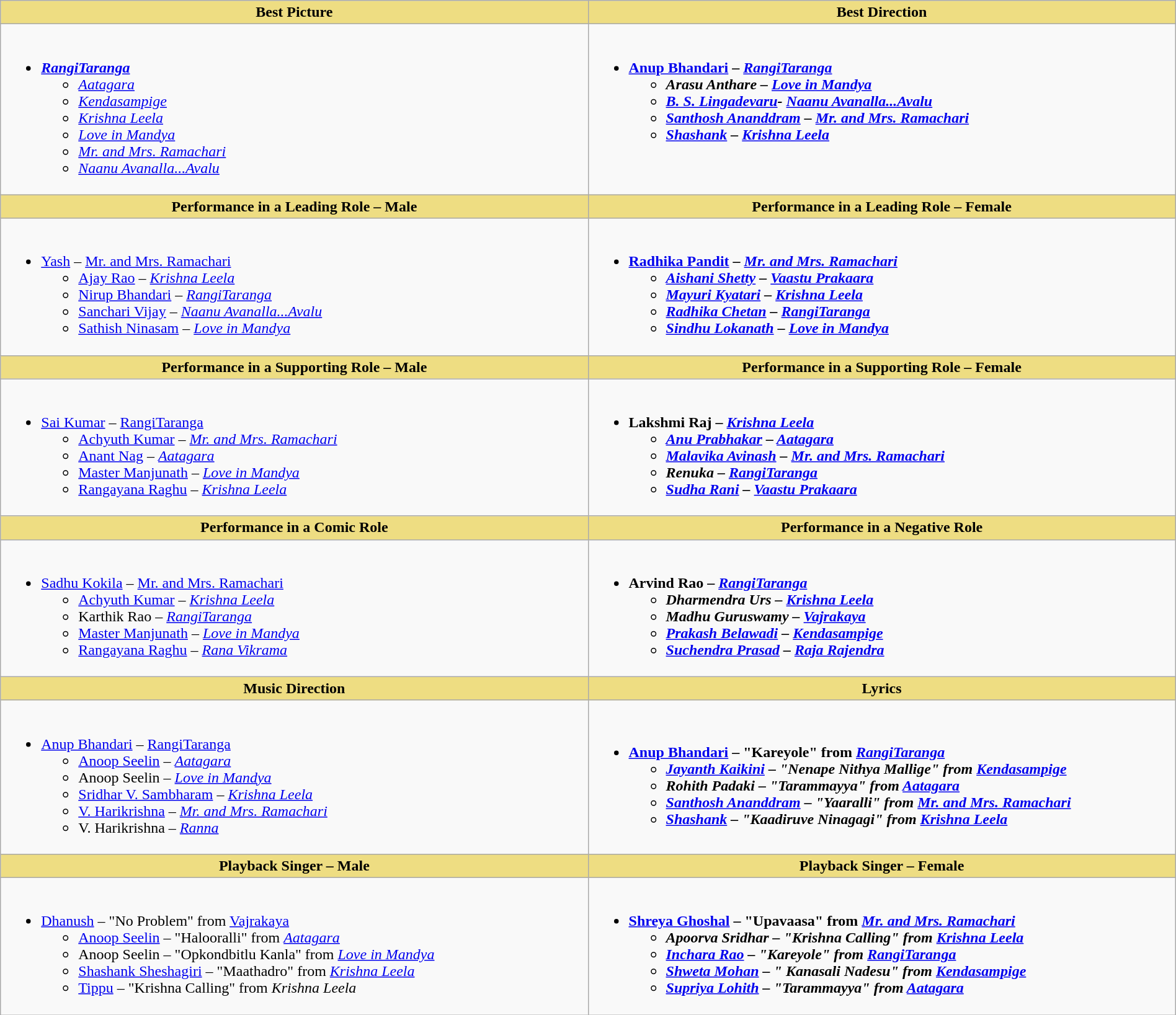<table class="wikitable" width=100% |>
<tr>
<th !  style="background:#eedd82; text-align:center; width:50%;">Best Picture</th>
<th !  style="background:#eedd82; text-align:center; width:50%;">Best Direction</th>
</tr>
<tr>
<td valign="top"><br><ul><li><strong><em><a href='#'>RangiTaranga</a></em></strong><ul><li><em><a href='#'>Aatagara</a></em></li><li><em><a href='#'>Kendasampige</a></em></li><li><em><a href='#'>Krishna Leela</a></em></li><li><em><a href='#'>Love in Mandya</a></em></li><li><em><a href='#'>Mr. and Mrs. Ramachari</a></em></li><li><em><a href='#'>Naanu Avanalla...Avalu</a></em></li></ul></li></ul></td>
<td valign="top"><br><ul><li><strong><a href='#'>Anup Bhandari</a> – <em><a href='#'>RangiTaranga</a><strong><em><ul><li>Arasu Anthare – </em><a href='#'>Love in Mandya</a><em></li><li><a href='#'>B. S. Lingadevaru</a>- </em><a href='#'>Naanu Avanalla...Avalu</a><em></li><li><a href='#'>Santhosh Ananddram</a> – </em><a href='#'>Mr. and Mrs. Ramachari</a><em></li><li><a href='#'>Shashank</a> – </em><a href='#'>Krishna Leela</a><em></li></ul></li></ul></td>
</tr>
<tr>
<th ! style="background:#eedd82; text-align:center;"></strong>Performance in a Leading Role – Male<strong></th>
<th ! style="background:#eedd82; text-align:center;"></strong>Performance in a Leading Role – Female<strong></th>
</tr>
<tr>
<td><br><ul><li></strong><a href='#'>Yash</a> – </em><a href='#'>Mr. and Mrs. Ramachari</a></em></strong><ul><li><a href='#'>Ajay Rao</a> – <em><a href='#'>Krishna Leela</a></em></li><li><a href='#'>Nirup Bhandari</a> – <em><a href='#'>RangiTaranga</a></em></li><li><a href='#'>Sanchari Vijay</a> – <em><a href='#'>Naanu Avanalla...Avalu</a></em></li><li><a href='#'>Sathish Ninasam</a> – <em><a href='#'>Love in Mandya</a></em></li></ul></li></ul></td>
<td><br><ul><li><strong><a href='#'>Radhika Pandit</a> – <em><a href='#'>Mr. and Mrs. Ramachari</a><strong><em><ul><li><a href='#'>Aishani Shetty</a> – </em><a href='#'>Vaastu Prakaara</a><em></li><li><a href='#'>Mayuri Kyatari</a> – </em><a href='#'>Krishna Leela</a><em></li><li><a href='#'>Radhika Chetan</a> – </em><a href='#'>RangiTaranga</a><em></li><li><a href='#'>Sindhu Lokanath</a> – </em><a href='#'>Love in Mandya</a><em></li></ul></li></ul></td>
</tr>
<tr>
<th ! style="background:#eedd82; text-align:center;"></strong>Performance in a Supporting Role – Male<strong></th>
<th ! style="background:#eedd82; text-align:center;"></strong>Performance in a Supporting Role – Female<strong></th>
</tr>
<tr>
<td><br><ul><li></strong><a href='#'>Sai Kumar</a> – </em><a href='#'>RangiTaranga</a></em></strong><ul><li><a href='#'>Achyuth Kumar</a> – <em><a href='#'>Mr. and Mrs. Ramachari</a></em></li><li><a href='#'>Anant Nag</a> – <em><a href='#'>Aatagara</a></em></li><li><a href='#'>Master Manjunath</a> – <em><a href='#'>Love in Mandya</a></em></li><li><a href='#'>Rangayana Raghu</a> – <em><a href='#'>Krishna Leela</a></em></li></ul></li></ul></td>
<td><br><ul><li><strong>Lakshmi Raj – <em><a href='#'>Krishna Leela</a><strong><em><ul><li><a href='#'>Anu Prabhakar</a> – </em><a href='#'>Aatagara</a><em></li><li><a href='#'>Malavika Avinash</a> – </em><a href='#'>Mr. and Mrs. Ramachari</a><em></li><li>Renuka – </em><a href='#'>RangiTaranga</a><em></li><li><a href='#'>Sudha Rani</a> – </em><a href='#'>Vaastu Prakaara</a><em></li></ul></li></ul></td>
</tr>
<tr>
<th ! style="background:#eedd82; text-align:center;">Performance in a Comic Role</th>
<th ! style="background:#eedd82; text-align:center;"></strong>Performance in a Negative Role<strong></th>
</tr>
<tr>
<td><br><ul><li></strong><a href='#'>Sadhu Kokila</a> – </em><a href='#'>Mr. and Mrs. Ramachari</a></em></strong><ul><li><a href='#'>Achyuth Kumar</a> – <em><a href='#'>Krishna Leela</a></em></li><li>Karthik Rao – <em><a href='#'>RangiTaranga</a></em></li><li><a href='#'>Master Manjunath</a> – <em><a href='#'>Love in Mandya</a></em></li><li><a href='#'>Rangayana Raghu</a> – <em><a href='#'>Rana Vikrama</a></em></li></ul></li></ul></td>
<td><br><ul><li><strong>Arvind Rao – <em><a href='#'>RangiTaranga</a><strong><em><ul><li>Dharmendra Urs – </em><a href='#'>Krishna Leela</a><em></li><li>Madhu Guruswamy – </em><a href='#'>Vajrakaya</a><em></li><li><a href='#'>Prakash Belawadi</a> – </em><a href='#'>Kendasampige</a><em></li><li><a href='#'>Suchendra Prasad</a> – </em><a href='#'>Raja Rajendra</a><em></li></ul></li></ul></td>
</tr>
<tr>
<th ! style="background:#eedd82; text-align:center;">Music Direction</th>
<th ! style="background:#eedd82; text-align:center;">Lyrics</th>
</tr>
<tr>
<td><br><ul><li></strong><a href='#'>Anup Bhandari</a> – </em><a href='#'>RangiTaranga</a></em></strong><ul><li><a href='#'>Anoop Seelin</a> – <em><a href='#'>Aatagara</a></em></li><li>Anoop Seelin – <em><a href='#'>Love in Mandya</a></em></li><li><a href='#'>Sridhar V. Sambharam</a> – <em><a href='#'>Krishna Leela</a></em></li><li><a href='#'>V. Harikrishna</a> – <em><a href='#'>Mr. and Mrs. Ramachari</a></em></li><li>V. Harikrishna – <em><a href='#'>Ranna</a></em></li></ul></li></ul></td>
<td><br><ul><li><strong><a href='#'>Anup Bhandari</a> – "Kareyole" from <em><a href='#'>RangiTaranga</a><strong><em><ul><li><a href='#'>Jayanth Kaikini</a> – "Nenape Nithya Mallige" from </em><a href='#'>Kendasampige</a><em></li><li>Rohith Padaki – "Tarammayya" from </em><a href='#'>Aatagara</a><em></li><li><a href='#'>Santhosh Ananddram</a> – "Yaaralli" from </em><a href='#'>Mr. and Mrs. Ramachari</a><em></li><li><a href='#'>Shashank</a> – "Kaadiruve Ninagagi" from </em><a href='#'>Krishna Leela</a><em></li></ul></li></ul></td>
</tr>
<tr>
<th ! style="background:#eedd82; text-align:center;">Playback Singer – Male</th>
<th ! style="background:#eedd82; text-align:center;">Playback Singer – Female</th>
</tr>
<tr>
<td><br><ul><li></strong><a href='#'>Dhanush</a> – "No Problem" from </em><a href='#'>Vajrakaya</a></em></strong><ul><li><a href='#'>Anoop Seelin</a> – "Halooralli" from <em><a href='#'>Aatagara</a></em></li><li>Anoop Seelin – "Opkondbitlu Kanla" from <em><a href='#'>Love in Mandya</a></em></li><li><a href='#'>Shashank Sheshagiri</a> – "Maathadro" from <em><a href='#'>Krishna Leela</a></em></li><li><a href='#'>Tippu</a> – "Krishna Calling" from <em>Krishna Leela</em></li></ul></li></ul></td>
<td><br><ul><li><strong><a href='#'>Shreya Ghoshal</a> – "Upavaasa" from <em><a href='#'>Mr. and Mrs. Ramachari</a><strong><em><ul><li>Apoorva Sridhar – "Krishna Calling" from </em><a href='#'>Krishna Leela</a><em></li><li><a href='#'>Inchara Rao</a> – "Kareyole" from </em><a href='#'>RangiTaranga</a><em></li><li><a href='#'>Shweta Mohan</a> – " Kanasali Nadesu" from </em><a href='#'>Kendasampige</a><em></li><li><a href='#'>Supriya Lohith</a> – "Tarammayya" from </em><a href='#'>Aatagara</a><em></li></ul></li></ul></td>
</tr>
</table>
